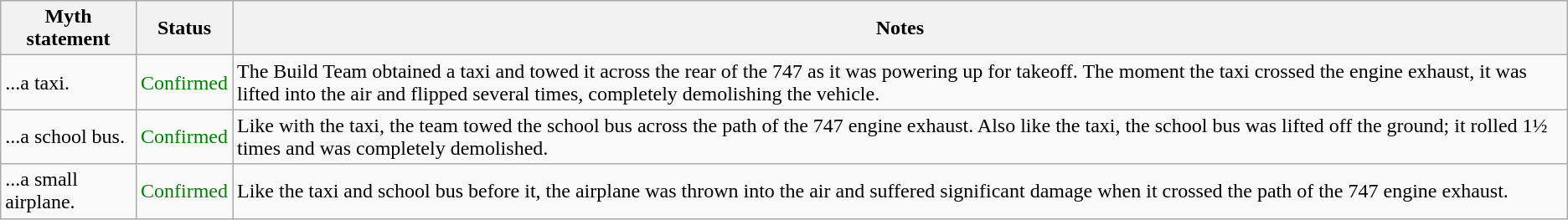<table class="wikitable plainrowheaders">
<tr>
<th>Myth statement</th>
<th>Status</th>
<th>Notes</th>
</tr>
<tr>
<td>...a taxi.</td>
<td style="color:green">Confirmed</td>
<td>The Build Team obtained a taxi and towed it across the rear of the 747 as it was powering up for takeoff. The moment the taxi crossed the engine exhaust, it was lifted into the air and flipped several times, completely demolishing the vehicle.</td>
</tr>
<tr>
<td>...a school bus.</td>
<td style="color:green">Confirmed</td>
<td>Like with the taxi, the team towed the school bus across the path of the 747 engine exhaust. Also like the taxi, the school bus was lifted off the ground; it rolled 1½ times and was completely demolished.</td>
</tr>
<tr>
<td>...a small airplane.</td>
<td style="color:green">Confirmed</td>
<td>Like the taxi and school bus before it, the airplane was thrown into the air and suffered significant damage when it crossed the path of the 747 engine exhaust.</td>
</tr>
</table>
